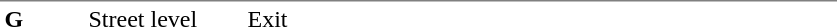<table table border=0 cellspacing=0 cellpadding=3>
<tr>
<td style="border-top:solid 1px gray;" width=50 valign=top><strong>G</strong></td>
<td style="border-top:solid 1px gray;" width=100 valign=top>Street level</td>
<td style="border-top:solid 1px gray;" width=390 valign=top>Exit</td>
</tr>
</table>
